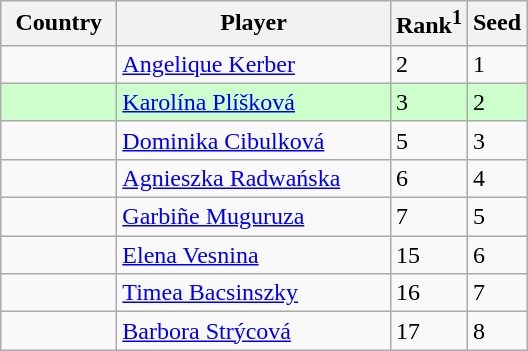<table class="sortable wikitable">
<tr>
<th width="70">Country</th>
<th width="175">Player</th>
<th>Rank<sup>1</sup></th>
<th>Seed</th>
</tr>
<tr>
<td></td>
<td><a href='#'>Angelique Kerber</a></td>
<td>2</td>
<td>1</td>
</tr>
<tr style="background:#cfc;">
<td></td>
<td><a href='#'>Karolína Plíšková</a></td>
<td>3</td>
<td>2</td>
</tr>
<tr>
<td></td>
<td><a href='#'>Dominika Cibulková</a></td>
<td>5</td>
<td>3</td>
</tr>
<tr>
<td></td>
<td><a href='#'>Agnieszka Radwańska</a></td>
<td>6</td>
<td>4</td>
</tr>
<tr>
<td></td>
<td><a href='#'>Garbiñe Muguruza</a></td>
<td>7</td>
<td>5</td>
</tr>
<tr>
<td></td>
<td><a href='#'>Elena Vesnina</a></td>
<td>15</td>
<td>6</td>
</tr>
<tr>
<td></td>
<td><a href='#'>Timea Bacsinszky</a></td>
<td>16</td>
<td>7</td>
</tr>
<tr>
<td></td>
<td><a href='#'>Barbora Strýcová</a></td>
<td>17</td>
<td>8</td>
</tr>
</table>
